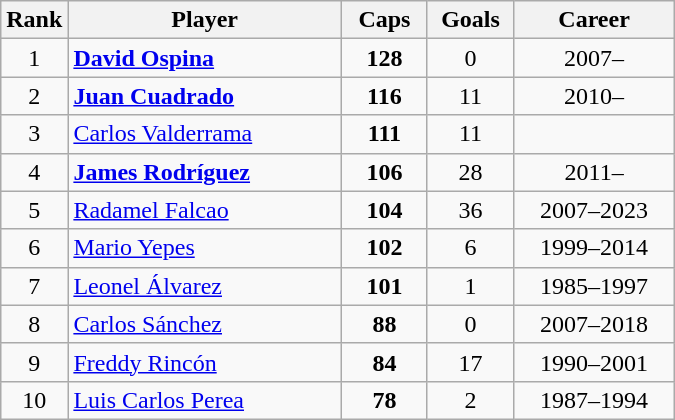<table class="wikitable sortable" style="text-align:center;">
<tr>
<th width="30">Rank</th>
<th style="width:175px;">Player</th>
<th width="50">Caps</th>
<th width="50">Goals</th>
<th style="width:100px;">Career</th>
</tr>
<tr>
<td>1</td>
<td align=left><strong><a href='#'>David Ospina</a></strong></td>
<td><strong>128</strong></td>
<td>0</td>
<td>2007–</td>
</tr>
<tr>
<td>2</td>
<td align=left><strong><a href='#'>Juan Cuadrado</a></strong></td>
<td><strong>116</strong></td>
<td>11</td>
<td>2010–</td>
</tr>
<tr>
<td>3</td>
<td align=left><a href='#'>Carlos Valderrama</a></td>
<td><strong>111</strong></td>
<td>11</td>
<td></td>
</tr>
<tr>
<td>4</td>
<td align="left"><strong><a href='#'>James Rodríguez</a></strong></td>
<td><strong>106</strong></td>
<td>28</td>
<td>2011–</td>
</tr>
<tr>
<td>5</td>
<td align=left><a href='#'>Radamel Falcao</a></td>
<td><strong>104</strong></td>
<td>36</td>
<td>2007–2023</td>
</tr>
<tr>
<td>6</td>
<td align=left><a href='#'>Mario Yepes</a></td>
<td><strong>102</strong></td>
<td>6</td>
<td>1999–2014</td>
</tr>
<tr>
<td>7</td>
<td align=left><a href='#'>Leonel Álvarez</a></td>
<td><strong>101</strong></td>
<td>1</td>
<td>1985–1997</td>
</tr>
<tr>
<td>8</td>
<td align=left><a href='#'>Carlos Sánchez</a></td>
<td><strong>88</strong></td>
<td>0</td>
<td>2007–2018</td>
</tr>
<tr>
<td>9</td>
<td align=left><a href='#'>Freddy Rincón</a></td>
<td><strong>84</strong></td>
<td>17</td>
<td>1990–2001</td>
</tr>
<tr>
<td>10</td>
<td align="left"><a href='#'>Luis Carlos Perea</a></td>
<td><strong>78</strong></td>
<td>2</td>
<td>1987–1994</td>
</tr>
</table>
